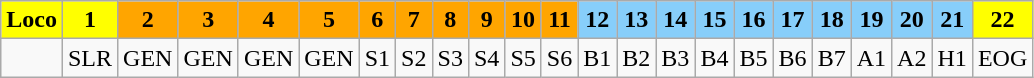<table class="wikitable plainrowheaders unsortable" style="text-align:center">
<tr>
<th rowspan="1" scope="col" style="background:yellow;">Loco</th>
<th rowspan="1" scope="col" style="background:yellow;">1</th>
<th rowspan="1" scope="col" style="background:orange;">2</th>
<th rowspan="1" scope="col" style="background:orange;">3</th>
<th rowspan="1" scope="col" style="background:orange;">4</th>
<th rowspan="1" scope="col" style="background:orange;">5</th>
<th rowspan="1" scope="col" style="background:orange;">6</th>
<th rowspan="1" scope="col" style="background:orange;">7</th>
<th rowspan="1" scope="col" style="background:orange;">8</th>
<th rowspan="1" scope="col" style="background:orange;">9</th>
<th rowspan="1" scope="col" style="background:orange;">10</th>
<th rowspan="1" scope="col" style="background:orange;">11</th>
<th rowspan="1" scope="col" style="background:lightskyblue;">12</th>
<th rowspan="1" scope="col" style="background:lightskyblue;">13</th>
<th rowspan="1" scope="col" style="background:lightskyblue;">14</th>
<th rowspan="1" scope="col" style="background:lightskyblue;">15</th>
<th rowspan="1" scope="col" style="background:lightskyblue;">16</th>
<th rowspan="1" scope="col" style="background:lightskyblue;">17</th>
<th rowspan="1" scope="col" style="background:lightskyblue;">18</th>
<th rowspan="1" scope="col" style="background:lightskyblue;">19</th>
<th rowspan="1" scope="col" style="background:lightskyblue;">20</th>
<th rowspan="1" scope="col" style="background:lightskyblue;">21</th>
<th rowspan="1" scope="col" style="background:yellow;">22</th>
</tr>
<tr>
<td></td>
<td>SLR</td>
<td>GEN</td>
<td>GEN</td>
<td>GEN</td>
<td>GEN</td>
<td>S1</td>
<td>S2</td>
<td>S3</td>
<td>S4</td>
<td>S5</td>
<td>S6</td>
<td>B1</td>
<td>B2</td>
<td>B3</td>
<td>B4</td>
<td>B5</td>
<td>B6</td>
<td>B7</td>
<td>A1</td>
<td>A2</td>
<td>H1</td>
<td>EOG</td>
</tr>
</table>
